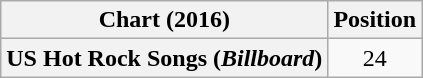<table class="wikitable plainrowheaders" style="text-align:center">
<tr>
<th>Chart (2016)</th>
<th>Position</th>
</tr>
<tr>
<th scope="row">US Hot Rock Songs (<em>Billboard</em>)</th>
<td>24</td>
</tr>
</table>
